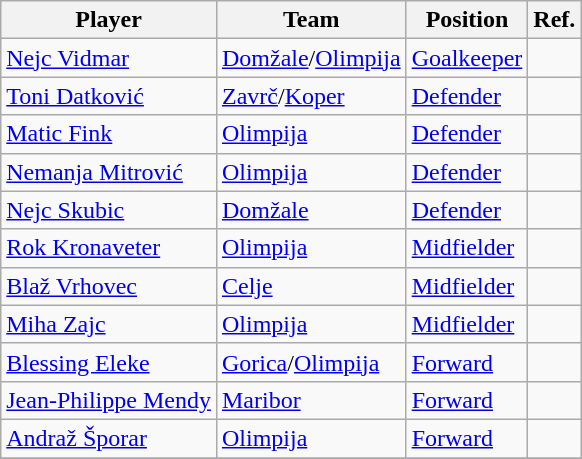<table class="wikitable">
<tr>
<th>Player</th>
<th>Team</th>
<th>Position</th>
<th>Ref.</th>
</tr>
<tr>
<td> <a href='#'>Nejc Vidmar</a></td>
<td><a href='#'>Domžale</a>/<a href='#'>Olimpija</a></td>
<td><a href='#'>Goalkeeper</a></td>
<td></td>
</tr>
<tr>
<td> <a href='#'>Toni Datković</a></td>
<td><a href='#'>Zavrč</a>/<a href='#'>Koper</a></td>
<td><a href='#'>Defender</a></td>
<td></td>
</tr>
<tr>
<td> <a href='#'>Matic Fink</a></td>
<td><a href='#'>Olimpija</a></td>
<td><a href='#'>Defender</a></td>
<td></td>
</tr>
<tr>
<td> <a href='#'>Nemanja Mitrović</a></td>
<td><a href='#'>Olimpija</a></td>
<td><a href='#'>Defender</a></td>
<td></td>
</tr>
<tr>
<td> <a href='#'>Nejc Skubic</a></td>
<td><a href='#'>Domžale</a></td>
<td><a href='#'>Defender</a></td>
<td></td>
</tr>
<tr>
<td> <a href='#'>Rok Kronaveter</a></td>
<td><a href='#'>Olimpija</a></td>
<td><a href='#'>Midfielder</a></td>
<td></td>
</tr>
<tr>
<td> <a href='#'>Blaž Vrhovec</a></td>
<td><a href='#'>Celje</a></td>
<td><a href='#'>Midfielder</a></td>
<td></td>
</tr>
<tr>
<td> <a href='#'>Miha Zajc</a></td>
<td><a href='#'>Olimpija</a></td>
<td><a href='#'>Midfielder</a></td>
<td></td>
</tr>
<tr>
<td> <a href='#'>Blessing Eleke</a></td>
<td><a href='#'>Gorica</a>/<a href='#'>Olimpija</a></td>
<td><a href='#'>Forward</a></td>
<td></td>
</tr>
<tr>
<td> <a href='#'>Jean-Philippe Mendy</a></td>
<td><a href='#'>Maribor</a></td>
<td><a href='#'>Forward</a></td>
<td></td>
</tr>
<tr>
<td> <a href='#'>Andraž Šporar</a></td>
<td><a href='#'>Olimpija</a></td>
<td><a href='#'>Forward</a></td>
<td></td>
</tr>
<tr>
</tr>
</table>
